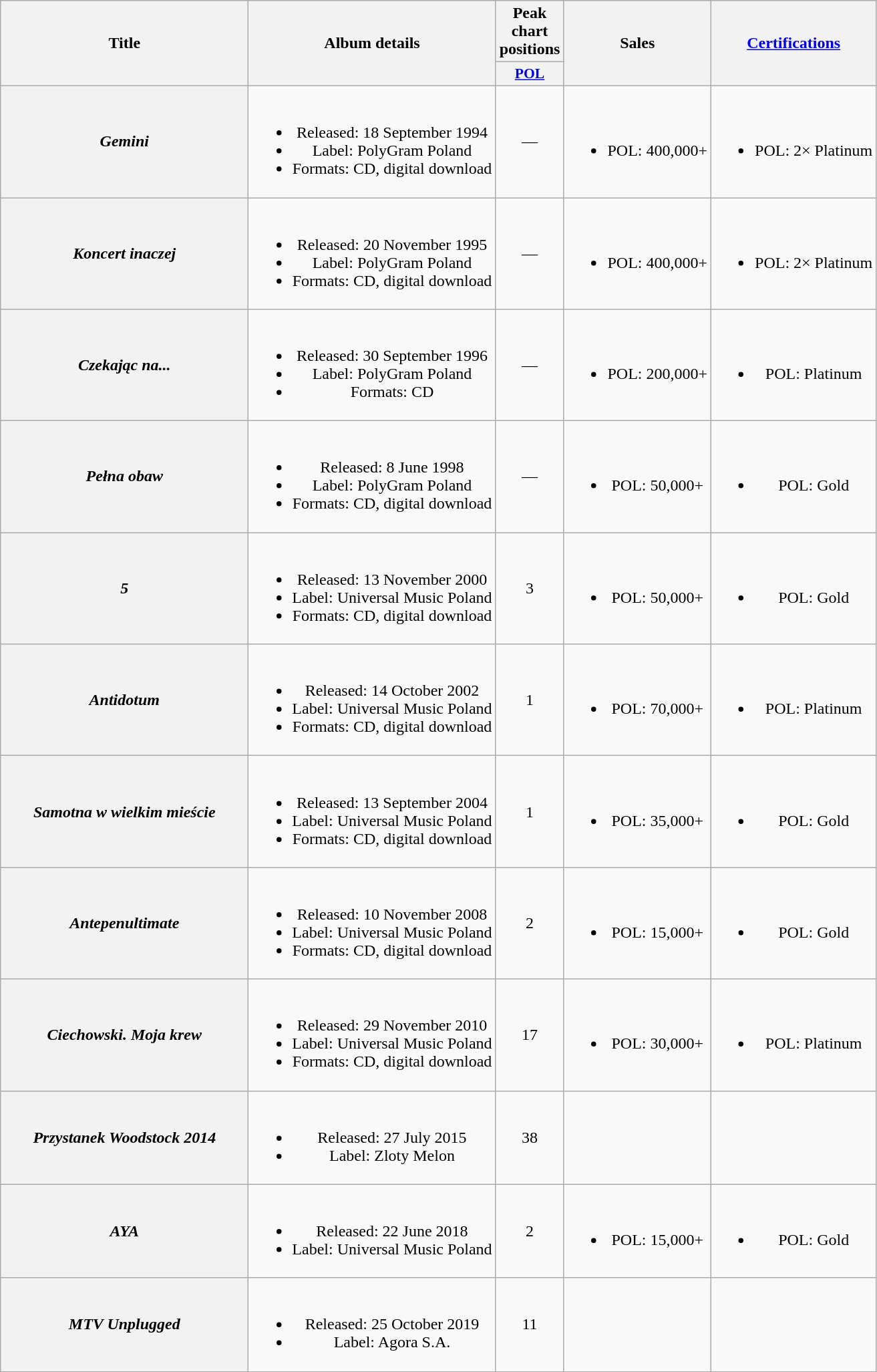<table class="wikitable plainrowheaders" style="text-align:center;">
<tr>
<th scope="col" rowspan="2" style="width:15em;">Title</th>
<th scope="col" rowspan="2">Album details</th>
<th scope="col" colspan="1">Peak chart positions</th>
<th scope="col" rowspan="2">Sales</th>
<th scope="col" rowspan="2"><a href='#'>Certifications</a></th>
</tr>
<tr>
<th scope="col" style="width:3em;font-size:90%;"><a href='#'>POL</a><br></th>
</tr>
<tr>
<th scope="row"><em>Gemini</em></th>
<td><br><ul><li>Released: 18 September 1994</li><li>Label: PolyGram Poland</li><li>Formats: CD, digital download</li></ul></td>
<td>—</td>
<td><br><ul><li>POL: 400,000+</li></ul></td>
<td><br><ul><li>POL: 2× Platinum</li></ul></td>
</tr>
<tr>
<th scope="row"><em>Koncert inaczej</em></th>
<td><br><ul><li>Released: 20 November 1995</li><li>Label: PolyGram Poland</li><li>Formats: CD, digital download</li></ul></td>
<td>—</td>
<td><br><ul><li>POL: 400,000+</li></ul></td>
<td><br><ul><li>POL: 2× Platinum</li></ul></td>
</tr>
<tr>
<th scope="row"><em>Czekając na...</em></th>
<td><br><ul><li>Released: 30 September 1996</li><li>Label: PolyGram Poland</li><li>Formats: CD</li></ul></td>
<td>—</td>
<td><br><ul><li>POL: 200,000+</li></ul></td>
<td><br><ul><li>POL: Platinum</li></ul></td>
</tr>
<tr>
<th scope="row"><em>Pełna obaw</em></th>
<td><br><ul><li>Released: 8 June 1998</li><li>Label: PolyGram Poland</li><li>Formats: CD, digital download</li></ul></td>
<td>—</td>
<td><br><ul><li>POL: 50,000+</li></ul></td>
<td><br><ul><li>POL: Gold</li></ul></td>
</tr>
<tr>
<th scope="row"><em>5</em></th>
<td><br><ul><li>Released: 13 November 2000</li><li>Label: Universal Music Poland</li><li>Formats: CD, digital download</li></ul></td>
<td>3</td>
<td><br><ul><li>POL: 50,000+</li></ul></td>
<td><br><ul><li>POL: Gold</li></ul></td>
</tr>
<tr>
<th scope="row"><em>Antidotum</em></th>
<td><br><ul><li>Released: 14 October 2002</li><li>Label: Universal Music Poland</li><li>Formats: CD, digital download</li></ul></td>
<td>1</td>
<td><br><ul><li>POL: 70,000+</li></ul></td>
<td><br><ul><li>POL: Platinum</li></ul></td>
</tr>
<tr>
<th scope="row"><em>Samotna w wielkim mieście</em></th>
<td><br><ul><li>Released: 13 September 2004</li><li>Label: Universal Music Poland</li><li>Formats: CD, digital download</li></ul></td>
<td>1</td>
<td><br><ul><li>POL: 35,000+</li></ul></td>
<td><br><ul><li>POL: Gold</li></ul></td>
</tr>
<tr>
<th scope="row"><em>Antepenultimate</em></th>
<td><br><ul><li>Released: 10 November 2008</li><li>Label: Universal Music Poland</li><li>Formats: CD, digital download</li></ul></td>
<td>2</td>
<td><br><ul><li>POL: 15,000+</li></ul></td>
<td><br><ul><li>POL: Gold</li></ul></td>
</tr>
<tr>
<th scope="row"><em>Ciechowski. Moja krew</em></th>
<td><br><ul><li>Released: 29 November 2010</li><li>Label: Universal Music Poland</li><li>Formats: CD, digital download</li></ul></td>
<td>17</td>
<td><br><ul><li>POL: 30,000+</li></ul></td>
<td><br><ul><li>POL: Platinum</li></ul></td>
</tr>
<tr>
<th scope="row"><em>Przystanek Woodstock 2014</em></th>
<td><br><ul><li>Released: 27 July 2015</li><li>Label: Zloty Melon</li></ul></td>
<td>38</td>
<td></td>
<td></td>
</tr>
<tr>
<th scope="row"><em>AYA</em></th>
<td><br><ul><li>Released: 22 June 2018</li><li>Label: Universal Music Poland</li></ul></td>
<td>2</td>
<td><br><ul><li>POL: 15,000+</li></ul></td>
<td><br><ul><li>POL: Gold</li></ul></td>
</tr>
<tr>
<th scope="row"><em>MTV Unplugged</em></th>
<td><br><ul><li>Released: 25 October 2019</li><li>Label: Agora S.A.</li></ul></td>
<td>11</td>
<td></td>
<td></td>
</tr>
</table>
